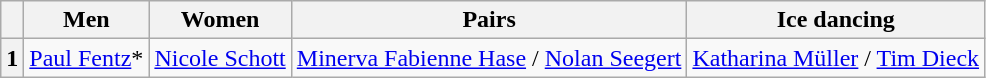<table class="wikitable">
<tr>
<th></th>
<th>Men</th>
<th>Women</th>
<th>Pairs</th>
<th>Ice dancing</th>
</tr>
<tr>
<th>1</th>
<td><a href='#'>Paul Fentz</a>*</td>
<td><a href='#'>Nicole Schott</a></td>
<td><a href='#'>Minerva Fabienne Hase</a> / <a href='#'>Nolan Seegert</a></td>
<td><a href='#'>Katharina Müller</a> / <a href='#'>Tim Dieck</a></td>
</tr>
</table>
